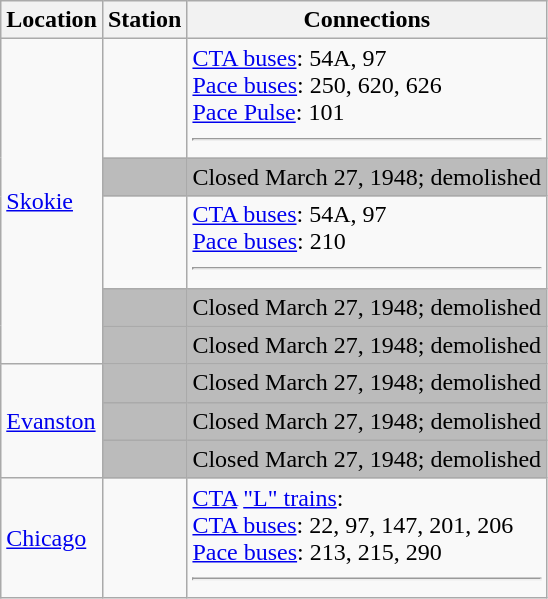<table class="wikitable plainrowheaders" align=center>
<tr>
<th scope="col">Location</th>
<th scope="col">Station</th>
<th scope="col">Connections</th>
</tr>
<tr>
<td rowspan="5"><a href='#'>Skokie</a></td>
<td>  </td>
<td> <a href='#'>CTA buses</a>: 54A, 97<br> <a href='#'>Pace buses</a>: 250, 620, 626<br> <a href='#'>Pace Pulse</a>: 101 <hr> </td>
</tr>
<tr>
<th scope="row" style="background-color: #bbb"></th>
<td style="background-color: #bbb">Closed March 27, 1948; demolished</td>
</tr>
<tr>
<td> </td>
<td> <a href='#'>CTA buses</a>: 54A, 97<br> <a href='#'>Pace buses</a>: 210 <hr> </td>
</tr>
<tr>
<th scope="row" style="background-color: #bbb"></th>
<td style="background-color: #bbb">Closed March 27, 1948; demolished</td>
</tr>
<tr>
<th scope="row" style="background-color: #bbb"></th>
<td style="background-color: #bbb">Closed March 27, 1948; demolished</td>
</tr>
<tr>
<td rowspan="3"><a href='#'>Evanston</a></td>
<th scope="row" style="background-color: #bbb"></th>
<td style="background-color: #bbb">Closed March 27, 1948; demolished</td>
</tr>
<tr>
<th scope="row" style="background-color: #bbb"></th>
<td style="background-color: #bbb">Closed March 27, 1948; demolished</td>
</tr>
<tr>
<th scope="row" style="background-color: #bbb"></th>
<td style="background-color: #bbb">Closed March 27, 1948; demolished</td>
</tr>
<tr>
<td><a href='#'>Chicago</a></td>
<td>  </td>
<td> <a href='#'>CTA</a> <a href='#'>"L" trains</a>:  <br> <a href='#'>CTA buses</a>: 22, 97, 147, 201, 206<br> <a href='#'>Pace buses</a>: 213, 215, 290 <hr> </td>
</tr>
</table>
